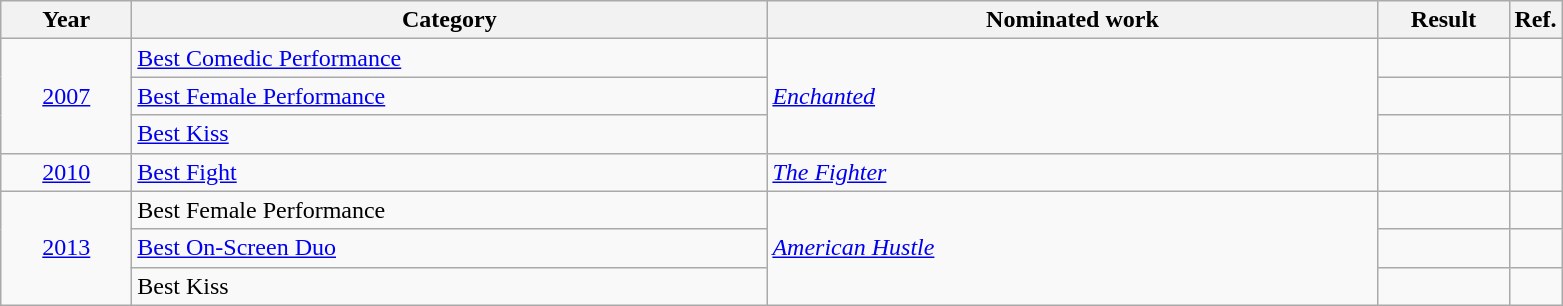<table class=wikitable>
<tr>
<th scope="col" style="width:5em;">Year</th>
<th scope="col" style="width:26em;">Category</th>
<th scope="col" style="width:25em;">Nominated work</th>
<th scope="col" style="width:5em;">Result</th>
<th>Ref.</th>
</tr>
<tr>
<td rowspan="3" style="text-align:center;"><a href='#'>2007</a></td>
<td><a href='#'>Best Comedic Performance</a></td>
<td rowspan="3"><em><a href='#'>Enchanted</a></em></td>
<td></td>
<td style="text-align:center;"></td>
</tr>
<tr>
<td><a href='#'>Best Female Performance</a></td>
<td></td>
<td style="text-align:center;"></td>
</tr>
<tr>
<td><a href='#'>Best Kiss</a></td>
<td></td>
<td style="text-align:center;"></td>
</tr>
<tr>
<td style="text-align:center;"><a href='#'>2010</a></td>
<td><a href='#'>Best Fight</a></td>
<td><em><a href='#'>The Fighter</a></em></td>
<td></td>
<td style="text-align:center;"></td>
</tr>
<tr>
<td rowspan="3" style="text-align:center;"><a href='#'>2013</a></td>
<td>Best Female Performance</td>
<td rowspan="3"><em><a href='#'>American Hustle</a></em></td>
<td></td>
<td style="text-align:center;"></td>
</tr>
<tr>
<td><a href='#'>Best On-Screen Duo</a></td>
<td></td>
<td style="text-align:center;"></td>
</tr>
<tr>
<td>Best Kiss</td>
<td></td>
<td style="text-align:center;"></td>
</tr>
</table>
